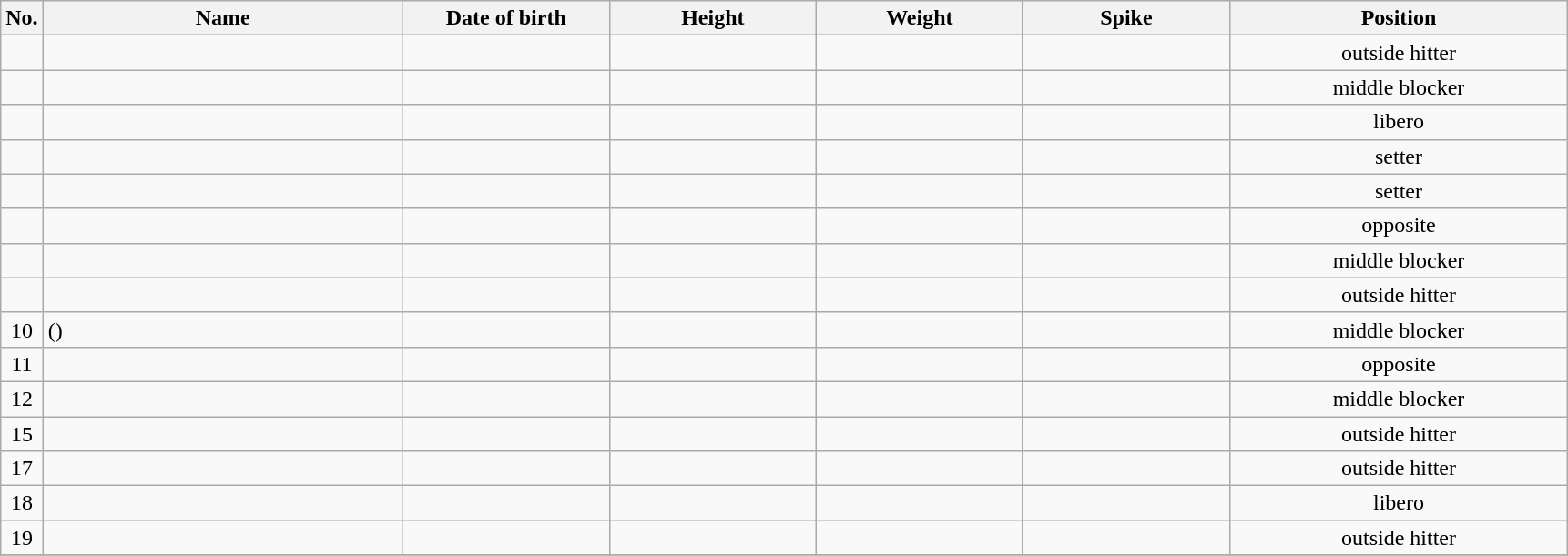<table class="wikitable sortable" style="font-size:100%; text-align:center;">
<tr>
<th>No.</th>
<th style="width:16em">Name</th>
<th style="width:9em">Date of birth</th>
<th style="width:9em">Height</th>
<th style="width:9em">Weight</th>
<th style="width:9em">Spike</th>
<th style="width:15em">Position</th>
</tr>
<tr>
<td></td>
<td align=left> </td>
<td align=right></td>
<td></td>
<td></td>
<td></td>
<td>outside hitter</td>
</tr>
<tr>
<td></td>
<td align=left> </td>
<td align=right></td>
<td></td>
<td></td>
<td></td>
<td>middle blocker</td>
</tr>
<tr>
<td></td>
<td align=left> </td>
<td align=right></td>
<td></td>
<td></td>
<td></td>
<td>libero</td>
</tr>
<tr>
<td></td>
<td align=left> </td>
<td align=right></td>
<td></td>
<td></td>
<td></td>
<td>setter</td>
</tr>
<tr>
<td></td>
<td align=left> </td>
<td align=right></td>
<td></td>
<td></td>
<td></td>
<td>setter</td>
</tr>
<tr>
<td></td>
<td align=left> </td>
<td align=right></td>
<td></td>
<td></td>
<td></td>
<td>opposite</td>
</tr>
<tr>
<td></td>
<td align=left> </td>
<td align=right></td>
<td></td>
<td></td>
<td></td>
<td>middle blocker</td>
</tr>
<tr>
<td></td>
<td align=left> </td>
<td align=right></td>
<td></td>
<td></td>
<td></td>
<td>outside hitter</td>
</tr>
<tr>
<td>10</td>
<td align=left>  ()</td>
<td align=right></td>
<td></td>
<td></td>
<td></td>
<td>middle blocker</td>
</tr>
<tr>
<td>11</td>
<td align=left> </td>
<td align=right></td>
<td></td>
<td></td>
<td></td>
<td>opposite</td>
</tr>
<tr>
<td>12</td>
<td align=left> </td>
<td align=right></td>
<td></td>
<td></td>
<td></td>
<td>middle blocker</td>
</tr>
<tr>
<td>15</td>
<td align=left> </td>
<td align=right></td>
<td></td>
<td></td>
<td></td>
<td>outside hitter</td>
</tr>
<tr>
<td>17</td>
<td align=left> </td>
<td align=right></td>
<td></td>
<td></td>
<td></td>
<td>outside hitter</td>
</tr>
<tr>
<td>18</td>
<td align=left> </td>
<td align=right></td>
<td></td>
<td></td>
<td></td>
<td>libero</td>
</tr>
<tr>
<td>19</td>
<td align=left> </td>
<td align=right></td>
<td></td>
<td></td>
<td></td>
<td>outside hitter</td>
</tr>
<tr>
</tr>
</table>
